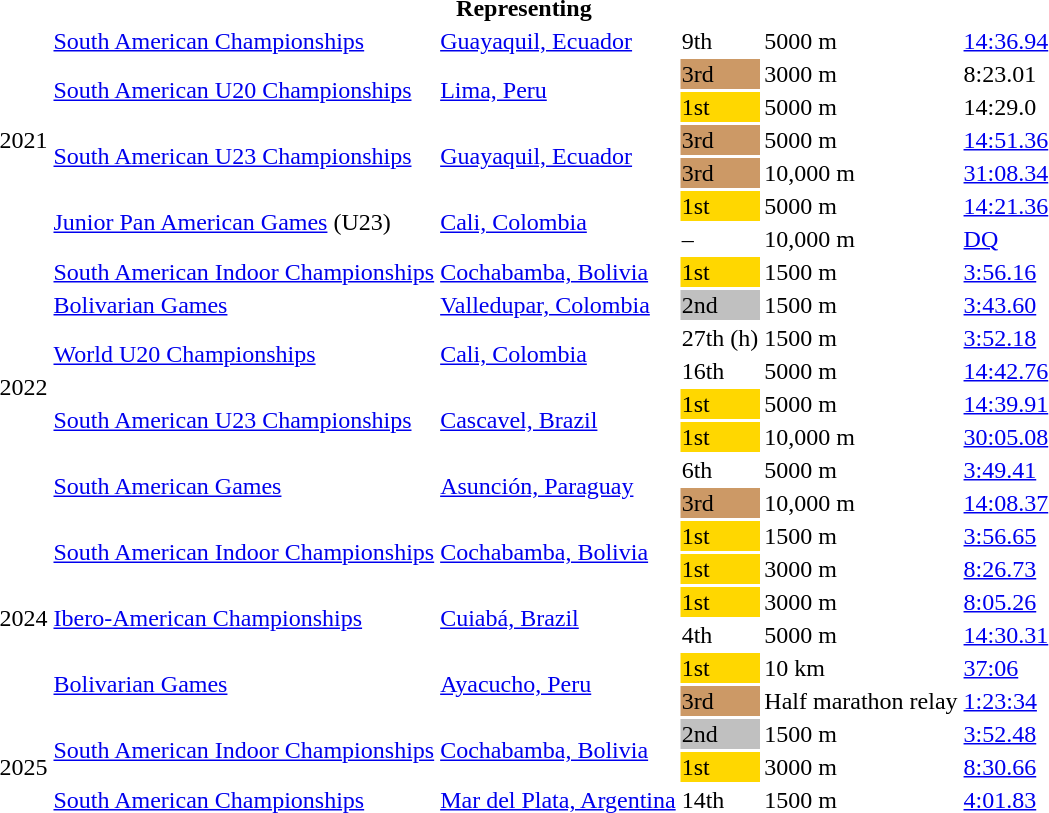<table>
<tr>
<th colspan="6">Representing </th>
</tr>
<tr>
<td rowspan=7>2021</td>
<td><a href='#'>South American Championships</a></td>
<td><a href='#'>Guayaquil, Ecuador</a></td>
<td>9th</td>
<td>5000 m</td>
<td><a href='#'>14:36.94</a></td>
</tr>
<tr>
<td rowspan=2><a href='#'>South American U20 Championships</a></td>
<td rowspan=2><a href='#'>Lima, Peru</a></td>
<td bgcolor=cc9966>3rd</td>
<td>3000 m</td>
<td>8:23.01</td>
</tr>
<tr>
<td bgcolor=gold>1st</td>
<td>5000 m</td>
<td>14:29.0</td>
</tr>
<tr>
<td rowspan=2><a href='#'>South American U23 Championships</a></td>
<td rowspan=2><a href='#'>Guayaquil, Ecuador</a></td>
<td bgcolor=cc9966>3rd</td>
<td>5000 m</td>
<td><a href='#'>14:51.36</a></td>
</tr>
<tr>
<td bgcolor=cc9966>3rd</td>
<td>10,000 m</td>
<td><a href='#'>31:08.34</a></td>
</tr>
<tr>
<td rowspan=2><a href='#'>Junior Pan American Games</a> (U23)</td>
<td rowspan=2><a href='#'>Cali, Colombia</a></td>
<td bgcolor=gold>1st</td>
<td>5000 m</td>
<td><a href='#'>14:21.36</a></td>
</tr>
<tr>
<td>–</td>
<td>10,000 m</td>
<td><a href='#'>DQ</a></td>
</tr>
<tr>
<td rowspan=8>2022</td>
<td><a href='#'>South American Indoor Championships</a></td>
<td><a href='#'>Cochabamba, Bolivia</a></td>
<td bgcolor=gold>1st</td>
<td>1500 m</td>
<td><a href='#'>3:56.16</a></td>
</tr>
<tr>
<td><a href='#'>Bolivarian Games</a></td>
<td><a href='#'>Valledupar, Colombia</a></td>
<td bgcolor=silver>2nd</td>
<td>1500 m</td>
<td><a href='#'>3:43.60</a></td>
</tr>
<tr>
<td rowspan=2><a href='#'>World U20 Championships</a></td>
<td rowspan=2><a href='#'>Cali, Colombia</a></td>
<td>27th (h)</td>
<td>1500 m</td>
<td><a href='#'>3:52.18</a></td>
</tr>
<tr>
<td>16th</td>
<td>5000 m</td>
<td><a href='#'>14:42.76</a></td>
</tr>
<tr>
<td rowspan=2><a href='#'>South American U23 Championships</a></td>
<td rowspan=2><a href='#'>Cascavel, Brazil</a></td>
<td bgcolor=gold>1st</td>
<td>5000 m</td>
<td><a href='#'>14:39.91</a></td>
</tr>
<tr>
<td bgcolor=gold>1st</td>
<td>10,000 m</td>
<td><a href='#'>30:05.08</a></td>
</tr>
<tr>
<td rowspan=2><a href='#'>South American Games</a></td>
<td rowspan=2><a href='#'>Asunción, Paraguay</a></td>
<td>6th</td>
<td>5000 m</td>
<td><a href='#'>3:49.41</a></td>
</tr>
<tr>
<td bgcolor=cc9966>3rd</td>
<td>10,000 m</td>
<td><a href='#'>14:08.37</a></td>
</tr>
<tr>
<td rowspan=6>2024</td>
<td rowspan=2><a href='#'>South American Indoor Championships</a></td>
<td rowspan=2><a href='#'>Cochabamba, Bolivia</a></td>
<td bgcolor=gold>1st</td>
<td>1500 m</td>
<td><a href='#'>3:56.65</a></td>
</tr>
<tr>
<td bgcolor=gold>1st</td>
<td>3000 m</td>
<td><a href='#'>8:26.73</a></td>
</tr>
<tr>
<td rowspan=2><a href='#'>Ibero-American Championships</a></td>
<td rowspan=2><a href='#'>Cuiabá, Brazil</a></td>
<td bgcolor=gold>1st</td>
<td>3000 m</td>
<td><a href='#'>8:05.26</a></td>
</tr>
<tr>
<td>4th</td>
<td>5000 m</td>
<td><a href='#'>14:30.31</a></td>
</tr>
<tr>
<td rowspan=2><a href='#'>Bolivarian Games</a></td>
<td rowspan=2><a href='#'>Ayacucho, Peru</a></td>
<td bgcolor=gold>1st</td>
<td>10 km</td>
<td><a href='#'>37:06</a></td>
</tr>
<tr>
<td bgcolor=cc9966>3rd</td>
<td>Half marathon relay</td>
<td><a href='#'>1:23:34</a></td>
</tr>
<tr>
<td rowspan=3>2025</td>
<td rowspan=2><a href='#'>South American Indoor Championships</a></td>
<td rowspan=2><a href='#'>Cochabamba, Bolivia</a></td>
<td bgcolor=silver>2nd</td>
<td>1500 m</td>
<td><a href='#'>3:52.48</a></td>
</tr>
<tr>
<td bgcolor=gold>1st</td>
<td>3000 m</td>
<td><a href='#'>8:30.66</a></td>
</tr>
<tr>
<td><a href='#'>South American Championships</a></td>
<td><a href='#'>Mar del Plata, Argentina</a></td>
<td>14th</td>
<td>1500 m</td>
<td><a href='#'>4:01.83</a></td>
</tr>
</table>
